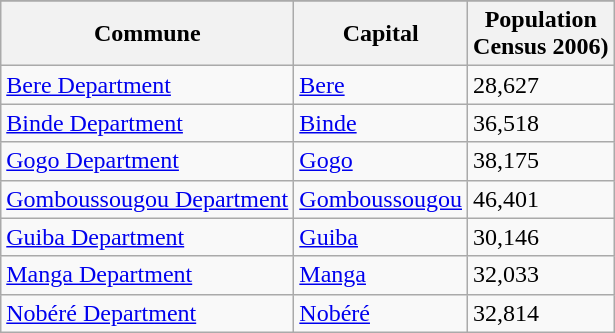<table class="wikitable">
<tr>
</tr>
<tr>
<th>Commune</th>
<th>Capital</th>
<th>Population<br>Census 2006)</th>
</tr>
<tr>
<td><a href='#'>Bere Department</a></td>
<td><a href='#'>Bere</a></td>
<td>28,627</td>
</tr>
<tr>
<td><a href='#'>Binde Department</a></td>
<td><a href='#'>Binde</a></td>
<td>36,518</td>
</tr>
<tr>
<td><a href='#'>Gogo Department</a></td>
<td><a href='#'>Gogo</a></td>
<td>38,175</td>
</tr>
<tr>
<td><a href='#'>Gomboussougou Department</a></td>
<td><a href='#'>Gomboussougou</a></td>
<td>46,401</td>
</tr>
<tr>
<td><a href='#'>Guiba Department</a></td>
<td><a href='#'>Guiba</a></td>
<td>30,146</td>
</tr>
<tr>
<td><a href='#'>Manga Department</a></td>
<td><a href='#'>Manga</a></td>
<td>32,033</td>
</tr>
<tr>
<td><a href='#'>Nobéré Department</a></td>
<td><a href='#'>Nobéré</a></td>
<td>32,814</td>
</tr>
</table>
